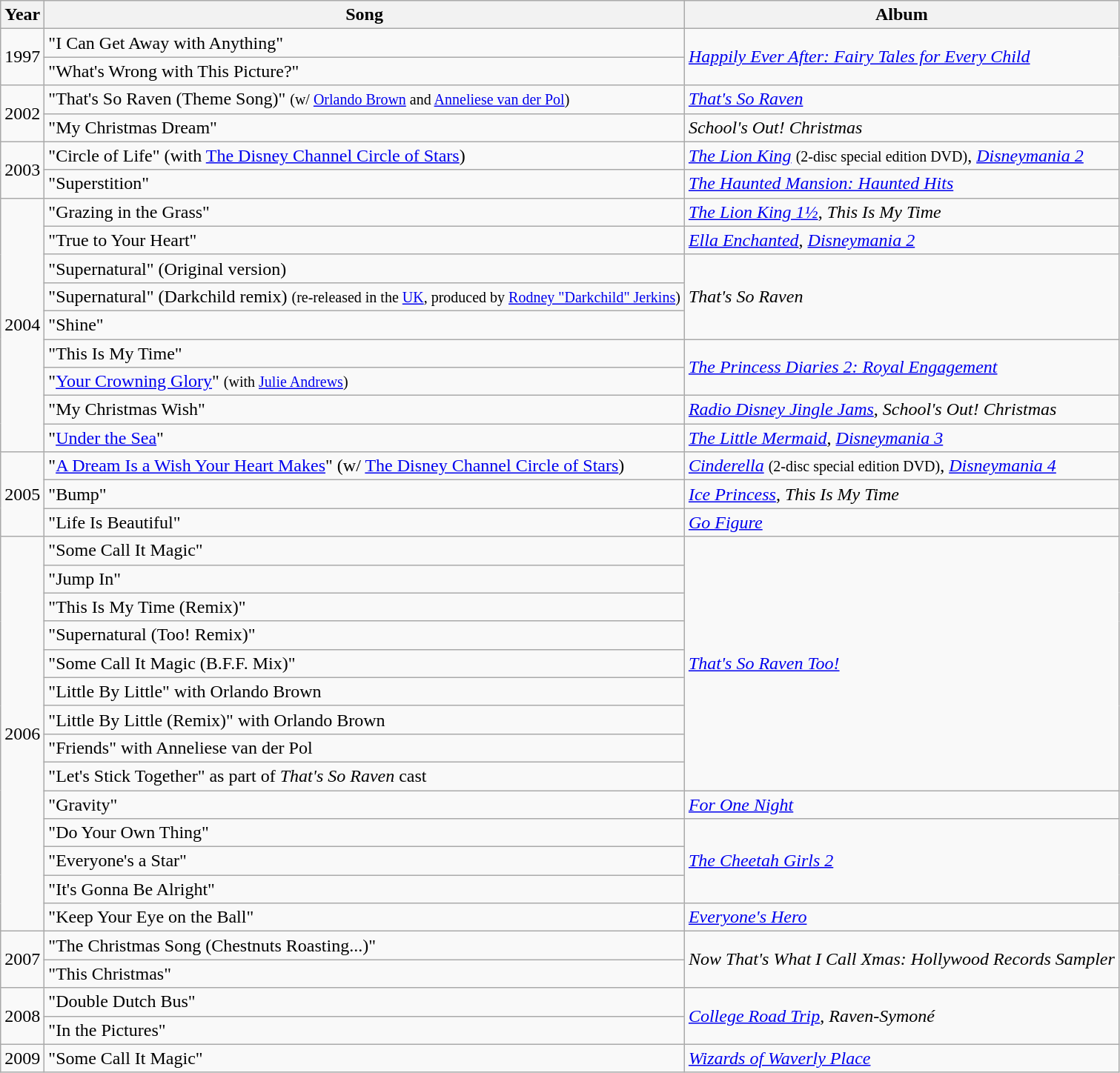<table class="wikitable">
<tr>
<th>Year</th>
<th>Song</th>
<th>Album</th>
</tr>
<tr>
<td rowspan=2>1997</td>
<td>"I Can Get Away with Anything"</td>
<td rowspan=2><em><a href='#'>Happily Ever After: Fairy Tales for Every Child</a></em></td>
</tr>
<tr>
<td>"What's Wrong with This Picture?"</td>
</tr>
<tr>
<td rowspan=2>2002</td>
<td>"That's So Raven (Theme Song)" <small>(w/ <a href='#'>Orlando Brown</a> and <a href='#'>Anneliese van der Pol</a>)</small></td>
<td><em><a href='#'>That's So Raven</a></em></td>
</tr>
<tr>
<td>"My Christmas Dream"</td>
<td><em>School's Out! Christmas</em></td>
</tr>
<tr>
<td rowspan=2>2003</td>
<td>"Circle of Life" (with <a href='#'>The Disney Channel Circle of Stars</a>)</td>
<td><em><a href='#'>The Lion King</a></em> <small>(2-disc special edition DVD)</small>, <em><a href='#'>Disneymania 2</a></em></td>
</tr>
<tr>
<td>"Superstition"</td>
<td><em><a href='#'>The Haunted Mansion: Haunted Hits</a></em></td>
</tr>
<tr>
<td rowspan=9>2004</td>
<td>"Grazing in the Grass"</td>
<td><em><a href='#'>The Lion King 1½</a></em>, <em>This Is My Time</em></td>
</tr>
<tr>
<td>"True to Your Heart"</td>
<td><em><a href='#'>Ella Enchanted</a></em>, <em><a href='#'>Disneymania 2</a></em></td>
</tr>
<tr>
<td>"Supernatural" (Original version)</td>
<td rowspan=3><em>That's So Raven</em></td>
</tr>
<tr>
<td>"Supernatural" (Darkchild remix) <small>(re-released in the <a href='#'>UK</a>, produced by <a href='#'>Rodney "Darkchild" Jerkins</a>)</small></td>
</tr>
<tr>
<td>"Shine"</td>
</tr>
<tr>
<td>"This Is My Time"</td>
<td rowspan=2><em><a href='#'>The Princess Diaries 2: Royal Engagement</a></em></td>
</tr>
<tr>
<td>"<a href='#'>Your Crowning Glory</a>" <small>(with <a href='#'>Julie Andrews</a>)</small></td>
</tr>
<tr>
<td>"My Christmas Wish"</td>
<td><em><a href='#'>Radio Disney Jingle Jams</a></em>, <em>School's Out! Christmas</em></td>
</tr>
<tr>
<td>"<a href='#'>Under the Sea</a>"</td>
<td><em><a href='#'>The Little Mermaid</a></em>, <em><a href='#'>Disneymania 3</a></em></td>
</tr>
<tr>
<td rowspan=3>2005</td>
<td>"<a href='#'>A Dream Is a Wish Your Heart Makes</a>" (w/ <a href='#'>The Disney Channel Circle of Stars</a>)</td>
<td><em><a href='#'>Cinderella</a></em> <small>(2-disc special edition DVD)</small>, <em><a href='#'>Disneymania 4</a></em></td>
</tr>
<tr>
<td>"Bump"</td>
<td><em><a href='#'>Ice Princess</a></em>, <em>This Is My Time</em></td>
</tr>
<tr>
<td>"Life Is Beautiful"</td>
<td><em><a href='#'>Go Figure</a></em></td>
</tr>
<tr>
<td rowspan=14>2006</td>
<td>"Some Call It Magic"</td>
<td rowspan=9><em><a href='#'>That's So Raven Too!</a></em></td>
</tr>
<tr>
<td>"Jump In"</td>
</tr>
<tr>
<td>"This Is My Time (Remix)"</td>
</tr>
<tr>
<td>"Supernatural (Too! Remix)"</td>
</tr>
<tr>
<td>"Some Call It Magic (B.F.F. Mix)"</td>
</tr>
<tr>
<td>"Little By Little" with Orlando Brown</td>
</tr>
<tr>
<td>"Little By Little (Remix)" with Orlando Brown</td>
</tr>
<tr>
<td>"Friends" with Anneliese van der Pol</td>
</tr>
<tr>
<td>"Let's Stick Together" as part of <em>That's So Raven</em> cast</td>
</tr>
<tr>
<td>"Gravity"</td>
<td><em><a href='#'>For One Night</a></em></td>
</tr>
<tr>
<td>"Do Your Own Thing"</td>
<td rowspan=3><em><a href='#'>The Cheetah Girls 2</a></em></td>
</tr>
<tr>
<td>"Everyone's a Star"</td>
</tr>
<tr>
<td>"It's Gonna Be Alright"</td>
</tr>
<tr>
<td>"Keep Your Eye on the Ball"</td>
<td><em><a href='#'>Everyone's Hero</a></em></td>
</tr>
<tr>
<td rowspan=2>2007</td>
<td>"The Christmas Song (Chestnuts Roasting...)"</td>
<td rowspan=2><em>Now That's What I Call Xmas: Hollywood Records Sampler</em></td>
</tr>
<tr>
<td>"This Christmas"</td>
</tr>
<tr>
<td rowspan=2>2008</td>
<td>"Double Dutch Bus"</td>
<td rowspan=2><em><a href='#'>College Road Trip</a></em>, <em>Raven-Symoné</em></td>
</tr>
<tr>
<td>"In the Pictures"</td>
</tr>
<tr>
<td>2009</td>
<td>"Some Call It Magic"</td>
<td><em><a href='#'>Wizards of Waverly Place</a></em></td>
</tr>
</table>
